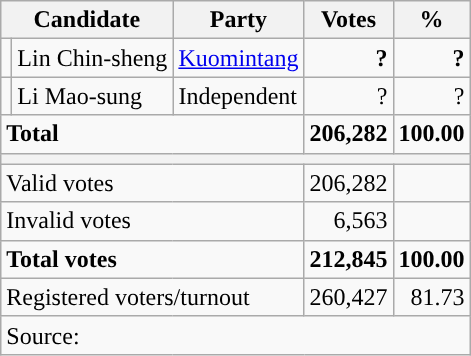<table class="wikitable">
<tr>
<th colspan="2">Candidate</th>
<th>Party</th>
<th>Votes</th>
<th>%</th>
</tr>
<tr>
<td style="background:"></td>
<td>Lin Chin-sheng</td>
<td><a href='#'>Kuomintang</a></td>
<td align="right"><strong>?</strong></td>
<td align="right"><strong>?</strong></td>
</tr>
<tr>
<td style="background:"></td>
<td>Li Mao-sung</td>
<td>Independent</td>
<td align="right">?</td>
<td align="right">?</td>
</tr>
<tr>
<td colspan="3"><strong>Total</strong></td>
<td align="right"><strong>206,282</strong></td>
<td align="right"><strong>100.00</strong></td>
</tr>
<tr>
<th colspan="5"></th>
</tr>
<tr>
<td colspan="3">Valid votes</td>
<td align="right">206,282</td>
<td align="right"></td>
</tr>
<tr>
<td colspan="3">Invalid votes</td>
<td align="right">6,563</td>
<td align="right"></td>
</tr>
<tr>
<td colspan="3"><strong>Total votes</strong></td>
<td align="right"><strong>212,845</strong></td>
<td align="right"><strong>100.00</strong></td>
</tr>
<tr>
<td colspan="3">Registered voters/turnout</td>
<td align="right">260,427</td>
<td align="right">81.73</td>
</tr>
<tr>
<td colspan="5">Source:</td>
</tr>
</table>
